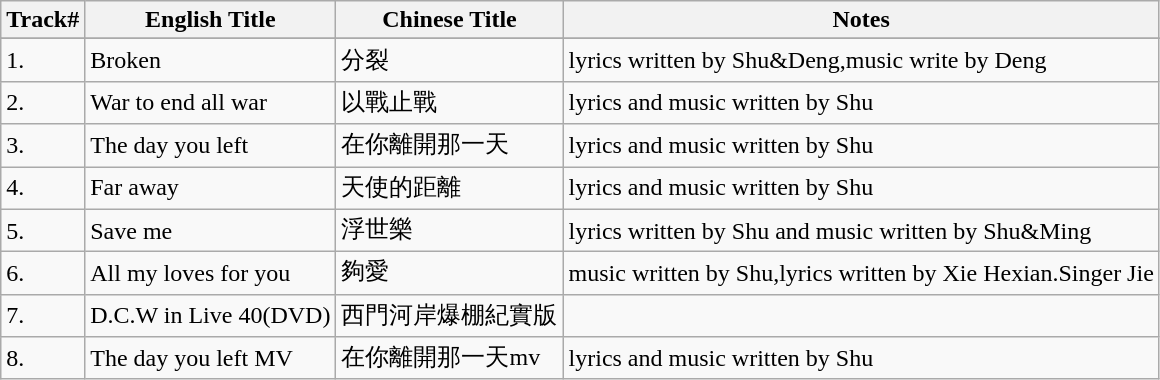<table class="wikitable">
<tr>
<th>Track#</th>
<th>English Title</th>
<th>Chinese Title</th>
<th>Notes</th>
</tr>
<tr>
</tr>
<tr>
<td>1.</td>
<td>Broken</td>
<td>分裂</td>
<td>lyrics written by Shu&Deng,music write by Deng</td>
</tr>
<tr>
<td>2.</td>
<td>War to end all war</td>
<td>以戰止戰</td>
<td>lyrics and music written by Shu</td>
</tr>
<tr>
<td>3.</td>
<td>The day you left</td>
<td>在你離開那一天</td>
<td>lyrics and music written by Shu</td>
</tr>
<tr>
<td>4.</td>
<td>Far away</td>
<td>天使的距離</td>
<td>lyrics and music written by Shu</td>
</tr>
<tr>
<td>5.</td>
<td>Save me</td>
<td>浮世樂</td>
<td>lyrics written by Shu and music written by Shu&Ming</td>
</tr>
<tr>
<td>6.</td>
<td>All my loves for you</td>
<td>夠愛</td>
<td>music written by Shu,lyrics written by Xie Hexian.Singer Jie</td>
</tr>
<tr>
<td>7.</td>
<td>D.C.W in Live 40(DVD)</td>
<td>西門河岸爆棚紀實版</td>
<td></td>
</tr>
<tr>
<td>8.</td>
<td>The day you left MV</td>
<td>在你離開那一天mv</td>
<td>lyrics and music written by Shu</td>
</tr>
</table>
